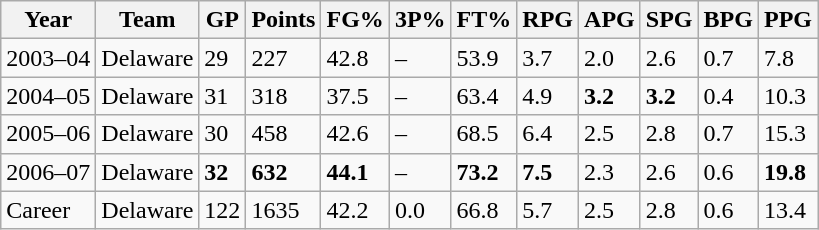<table class="wikitable">
<tr>
<th>Year</th>
<th>Team</th>
<th>GP</th>
<th>Points</th>
<th>FG%</th>
<th>3P%</th>
<th>FT%</th>
<th>RPG</th>
<th>APG</th>
<th>SPG</th>
<th>BPG</th>
<th>PPG</th>
</tr>
<tr>
<td>2003–04</td>
<td>Delaware</td>
<td>29</td>
<td>227</td>
<td>42.8</td>
<td>–</td>
<td>53.9</td>
<td>3.7</td>
<td>2.0</td>
<td>2.6</td>
<td>0.7</td>
<td>7.8</td>
</tr>
<tr>
<td>2004–05</td>
<td>Delaware</td>
<td>31</td>
<td>318</td>
<td>37.5</td>
<td>–</td>
<td>63.4</td>
<td>4.9</td>
<td><strong>3.2</strong></td>
<td><strong>3.2</strong></td>
<td>0.4</td>
<td>10.3</td>
</tr>
<tr>
<td>2005–06</td>
<td>Delaware</td>
<td>30</td>
<td>458</td>
<td>42.6</td>
<td>–</td>
<td>68.5</td>
<td>6.4</td>
<td>2.5</td>
<td>2.8</td>
<td>0.7</td>
<td>15.3</td>
</tr>
<tr>
<td>2006–07</td>
<td>Delaware</td>
<td><strong>32</strong></td>
<td><strong>632</strong></td>
<td><strong>44.1</strong></td>
<td>–</td>
<td><strong>73.2</strong></td>
<td><strong>7.5</strong></td>
<td>2.3</td>
<td>2.6</td>
<td>0.6</td>
<td><strong>19.8</strong></td>
</tr>
<tr>
<td>Career</td>
<td>Delaware</td>
<td>122</td>
<td>1635</td>
<td>42.2</td>
<td>0.0</td>
<td>66.8</td>
<td>5.7</td>
<td>2.5</td>
<td>2.8</td>
<td>0.6</td>
<td>13.4</td>
</tr>
</table>
